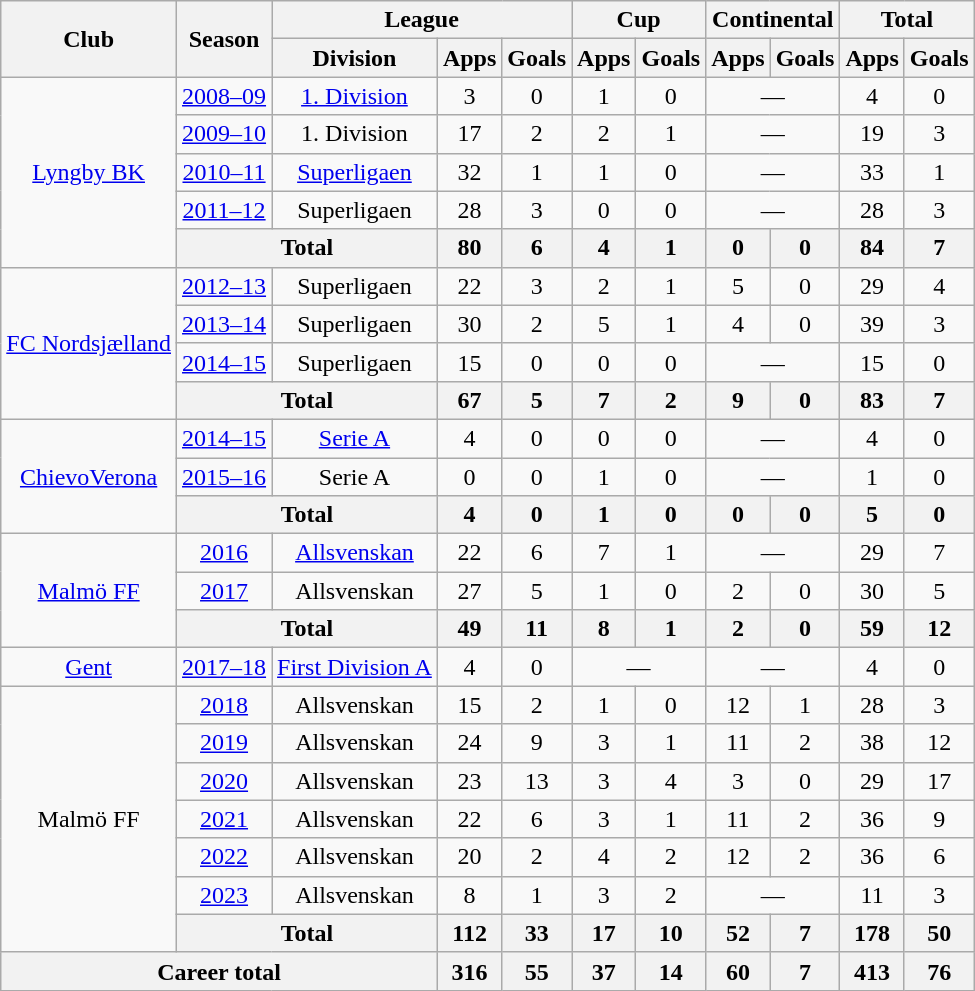<table class="wikitable" style="text-align:center">
<tr>
<th rowspan="2">Club</th>
<th rowspan="2">Season</th>
<th colspan="3">League</th>
<th colspan="2">Cup</th>
<th colspan="2">Continental</th>
<th colspan="2">Total</th>
</tr>
<tr>
<th>Division</th>
<th>Apps</th>
<th>Goals</th>
<th>Apps</th>
<th>Goals</th>
<th>Apps</th>
<th>Goals</th>
<th>Apps</th>
<th>Goals</th>
</tr>
<tr>
<td rowspan="5"><a href='#'>Lyngby BK</a></td>
<td><a href='#'>2008–09</a></td>
<td><a href='#'>1. Division</a></td>
<td>3</td>
<td>0</td>
<td>1</td>
<td>0</td>
<td colspan="2">—</td>
<td>4</td>
<td>0</td>
</tr>
<tr>
<td><a href='#'>2009–10</a></td>
<td>1. Division</td>
<td>17</td>
<td>2</td>
<td>2</td>
<td>1</td>
<td colspan="2">—</td>
<td>19</td>
<td>3</td>
</tr>
<tr>
<td><a href='#'>2010–11</a></td>
<td><a href='#'>Superligaen</a></td>
<td>32</td>
<td>1</td>
<td>1</td>
<td>0</td>
<td colspan="2">—</td>
<td>33</td>
<td>1</td>
</tr>
<tr>
<td><a href='#'>2011–12</a></td>
<td>Superligaen</td>
<td>28</td>
<td>3</td>
<td>0</td>
<td>0</td>
<td colspan="2">—</td>
<td>28</td>
<td>3</td>
</tr>
<tr>
<th colspan="2">Total</th>
<th>80</th>
<th>6</th>
<th>4</th>
<th>1</th>
<th>0</th>
<th>0</th>
<th>84</th>
<th>7</th>
</tr>
<tr>
<td rowspan="4"><a href='#'>FC Nordsjælland</a></td>
<td><a href='#'>2012–13</a></td>
<td>Superligaen</td>
<td>22</td>
<td>3</td>
<td>2</td>
<td>1</td>
<td>5</td>
<td>0</td>
<td>29</td>
<td>4</td>
</tr>
<tr>
<td><a href='#'>2013–14</a></td>
<td>Superligaen</td>
<td>30</td>
<td>2</td>
<td>5</td>
<td>1</td>
<td>4</td>
<td>0</td>
<td>39</td>
<td>3</td>
</tr>
<tr>
<td><a href='#'>2014–15</a></td>
<td>Superligaen</td>
<td>15</td>
<td>0</td>
<td>0</td>
<td>0</td>
<td colspan="2">—</td>
<td>15</td>
<td>0</td>
</tr>
<tr>
<th colspan="2">Total</th>
<th>67</th>
<th>5</th>
<th>7</th>
<th>2</th>
<th>9</th>
<th>0</th>
<th>83</th>
<th>7</th>
</tr>
<tr>
<td rowspan="3"><a href='#'>ChievoVerona</a></td>
<td><a href='#'>2014–15</a></td>
<td><a href='#'>Serie A</a></td>
<td>4</td>
<td>0</td>
<td>0</td>
<td>0</td>
<td colspan="2">—</td>
<td>4</td>
<td>0</td>
</tr>
<tr>
<td><a href='#'>2015–16</a></td>
<td>Serie A</td>
<td>0</td>
<td>0</td>
<td>1</td>
<td>0</td>
<td colspan="2">—</td>
<td>1</td>
<td>0</td>
</tr>
<tr>
<th colspan="2">Total</th>
<th>4</th>
<th>0</th>
<th>1</th>
<th>0</th>
<th>0</th>
<th>0</th>
<th>5</th>
<th>0</th>
</tr>
<tr>
<td rowspan="3"><a href='#'>Malmö FF</a></td>
<td><a href='#'>2016</a></td>
<td><a href='#'>Allsvenskan</a></td>
<td>22</td>
<td>6</td>
<td>7</td>
<td>1</td>
<td colspan="2">—</td>
<td>29</td>
<td>7</td>
</tr>
<tr>
<td><a href='#'>2017</a></td>
<td>Allsvenskan</td>
<td>27</td>
<td>5</td>
<td>1</td>
<td>0</td>
<td>2</td>
<td>0</td>
<td>30</td>
<td>5</td>
</tr>
<tr>
<th colspan="2">Total</th>
<th>49</th>
<th>11</th>
<th>8</th>
<th>1</th>
<th>2</th>
<th>0</th>
<th>59</th>
<th>12</th>
</tr>
<tr>
<td><a href='#'>Gent</a></td>
<td><a href='#'>2017–18</a></td>
<td><a href='#'>First Division A</a></td>
<td>4</td>
<td>0</td>
<td colspan="2">—</td>
<td colspan="2">—</td>
<td>4</td>
<td>0</td>
</tr>
<tr>
<td rowspan="7">Malmö FF</td>
<td><a href='#'>2018</a></td>
<td>Allsvenskan</td>
<td>15</td>
<td>2</td>
<td>1</td>
<td>0</td>
<td>12</td>
<td>1</td>
<td>28</td>
<td>3</td>
</tr>
<tr>
<td><a href='#'>2019</a></td>
<td>Allsvenskan</td>
<td>24</td>
<td>9</td>
<td>3</td>
<td>1</td>
<td>11</td>
<td>2</td>
<td>38</td>
<td>12</td>
</tr>
<tr>
<td><a href='#'>2020</a></td>
<td>Allsvenskan</td>
<td>23</td>
<td>13</td>
<td>3</td>
<td>4</td>
<td>3</td>
<td>0</td>
<td>29</td>
<td>17</td>
</tr>
<tr>
<td><a href='#'>2021</a></td>
<td>Allsvenskan</td>
<td>22</td>
<td>6</td>
<td>3</td>
<td>1</td>
<td>11</td>
<td>2</td>
<td>36</td>
<td>9</td>
</tr>
<tr>
<td><a href='#'>2022</a></td>
<td>Allsvenskan</td>
<td>20</td>
<td>2</td>
<td>4</td>
<td>2</td>
<td>12</td>
<td>2</td>
<td>36</td>
<td>6</td>
</tr>
<tr>
<td><a href='#'>2023</a></td>
<td>Allsvenskan</td>
<td>8</td>
<td>1</td>
<td>3</td>
<td>2</td>
<td colspan="2">—</td>
<td>11</td>
<td>3</td>
</tr>
<tr>
<th colspan="2">Total</th>
<th>112</th>
<th>33</th>
<th>17</th>
<th>10</th>
<th>52</th>
<th>7</th>
<th>178</th>
<th>50</th>
</tr>
<tr>
<th colspan="3">Career total</th>
<th>316</th>
<th>55</th>
<th>37</th>
<th>14</th>
<th>60</th>
<th>7</th>
<th>413</th>
<th>76</th>
</tr>
</table>
